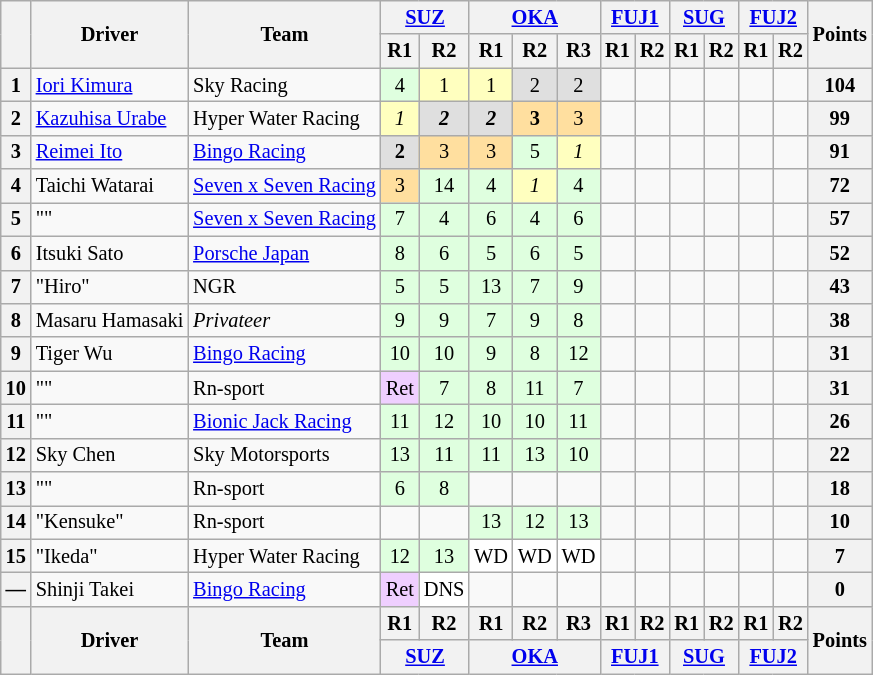<table class="wikitable" style="font-size:85%; text-align:center">
<tr>
<th rowspan=2></th>
<th rowspan=2>Driver</th>
<th rowspan=2>Team</th>
<th colspan=2><a href='#'>SUZ</a></th>
<th colspan=3><a href='#'>OKA</a></th>
<th colspan=2><a href='#'>FUJ1</a></th>
<th colspan=2><a href='#'>SUG</a></th>
<th colspan=2><a href='#'>FUJ2</a></th>
<th rowspan=2>Points</th>
</tr>
<tr>
<th>R1</th>
<th>R2</th>
<th>R1</th>
<th>R2</th>
<th>R3</th>
<th>R1</th>
<th>R2</th>
<th>R1</th>
<th>R2</th>
<th>R1</th>
<th>R2</th>
</tr>
<tr>
<th>1</th>
<td align="left"> <a href='#'>Iori Kimura</a></td>
<td align="left"> Sky Racing</td>
<td style="background:#DFFFDF" ;>4</td>
<td style="background:#FFFFBF" ;>1</td>
<td style="background:#FFFFBF" ;>1</td>
<td style="background:#DFDFDF" ;>2</td>
<td style="background:#DFDFDF" ;>2</td>
<td></td>
<td></td>
<td></td>
<td></td>
<td></td>
<td></td>
<th>104</th>
</tr>
<tr>
<th>2</th>
<td align="left"> <a href='#'>Kazuhisa Urabe</a></td>
<td align="left"> Hyper Water Racing</td>
<td style="background:#FFFFBF" ;><em>1</em></td>
<td style="background:#DFDFDF" ;><strong><em>2</em></strong></td>
<td style="background:#DFDFDF" ;><strong><em>2</em></strong></td>
<td style="background:#FFDF9F" ;><strong>3</strong></td>
<td style="background:#FFDF9F" ;>3</td>
<td></td>
<td></td>
<td></td>
<td></td>
<td></td>
<td></td>
<th>99</th>
</tr>
<tr>
<th>3</th>
<td align="left"> <a href='#'>Reimei Ito</a></td>
<td align="left"> <a href='#'>Bingo Racing</a></td>
<td style="background:#DFDFDF" ;><strong>2</strong></td>
<td style="background:#FFDF9F" ;>3</td>
<td style="background:#FFDF9F" ;>3</td>
<td style="background:#DFFFDF" ;>5</td>
<td style="background:#FFFFBF" ;><em>1</em></td>
<td></td>
<td></td>
<td></td>
<td></td>
<td></td>
<td></td>
<th>91</th>
</tr>
<tr>
<th>4</th>
<td align="left"> Taichi Watarai</td>
<td align="left">  <a href='#'>Seven x Seven Racing</a></td>
<td style="background:#FFDF9F" ;>3</td>
<td style="background:#DFFFDF" ;>14</td>
<td style="background:#DFFFDF" ;>4</td>
<td style="background:#FFFFBF" ;><em>1</em></td>
<td style="background:#DFFFDF" ;>4</td>
<td></td>
<td></td>
<td></td>
<td></td>
<td></td>
<td></td>
<th>72</th>
</tr>
<tr>
<th>5</th>
<td align="left"> ""</td>
<td align="left">  <a href='#'>Seven x Seven Racing</a></td>
<td style="background:#DFFFDF" ;>7</td>
<td style="background:#DFFFDF" ;>4</td>
<td style="background:#DFFFDF" ;>6</td>
<td style="background:#DFFFDF" ;>4</td>
<td style="background:#DFFFDF" ;>6</td>
<td></td>
<td></td>
<td></td>
<td></td>
<td></td>
<td></td>
<th>57</th>
</tr>
<tr>
<th>6</th>
<td align="left"> Itsuki Sato</td>
<td align="left"> <a href='#'>Porsche Japan</a></td>
<td style="background:#DFFFDF" ;>8</td>
<td style="background:#DFFFDF" ;>6</td>
<td style="background:#DFFFDF" ;>5</td>
<td style="background:#DFFFDF" ;>6</td>
<td style="background:#DFFFDF" ;>5</td>
<td></td>
<td></td>
<td></td>
<td></td>
<td></td>
<td></td>
<th>52</th>
</tr>
<tr>
<th>7</th>
<td align="left"> "Hiro"</td>
<td align="left"> NGR</td>
<td style="background:#DFFFDF" ;>5</td>
<td style="background:#DFFFDF" ;>5</td>
<td style="background:#DFFFDF" ;>13</td>
<td style="background:#DFFFDF" ;>7</td>
<td style="background:#DFFFDF" ;>9</td>
<td></td>
<td></td>
<td></td>
<td></td>
<td></td>
<td></td>
<th>43</th>
</tr>
<tr>
<th>8</th>
<td align="left"> Masaru Hamasaki</td>
<td align="left"> <em>Privateer</em></td>
<td style="background:#DFFFDF" ;>9</td>
<td style="background:#DFFFDF" ;>9</td>
<td style="background:#DFFFDF" ;>7</td>
<td style="background:#DFFFDF" ;>9</td>
<td style="background:#DFFFDF" ;>8</td>
<td></td>
<td></td>
<td></td>
<td></td>
<td></td>
<td></td>
<th>38</th>
</tr>
<tr>
<th>9</th>
<td align="left"> Tiger Wu</td>
<td align="left"> <a href='#'>Bingo Racing</a></td>
<td style="background:#DFFFDF" ;>10</td>
<td style="background:#DFFFDF" ;>10</td>
<td style="background:#DFFFDF" ;>9</td>
<td style="background:#DFFFDF" ;>8</td>
<td style="background:#DFFFDF" ;>12</td>
<td></td>
<td></td>
<td></td>
<td></td>
<td></td>
<td></td>
<th>31</th>
</tr>
<tr>
<th>10</th>
<td align="left"> ""</td>
<td align="left"> Rn-sport</td>
<td style="background:#EFCFFF" ;>Ret</td>
<td style="background:#DFFFDF" ;>7</td>
<td style="background:#DFFFDF" ;>8</td>
<td style="background:#DFFFDF" ;>11</td>
<td style="background:#DFFFDF" ;>7</td>
<td></td>
<td></td>
<td></td>
<td></td>
<td></td>
<td></td>
<th>31</th>
</tr>
<tr>
<th>11</th>
<td align="left"> ""</td>
<td align="left"> <a href='#'>Bionic Jack Racing</a></td>
<td style="background:#DFFFDF" ;>11</td>
<td style="background:#DFFFDF" ;>12</td>
<td style="background:#DFFFDF" ;>10</td>
<td style="background:#DFFFDF" ;>10</td>
<td style="background:#DFFFDF" ;>11</td>
<td></td>
<td></td>
<td></td>
<td></td>
<td></td>
<td></td>
<th>26</th>
</tr>
<tr>
<th>12</th>
<td align="left"> Sky Chen</td>
<td align="left"> Sky Motorsports</td>
<td style="background:#DFFFDF" ;>13</td>
<td style="background:#DFFFDF" ;>11</td>
<td style="background:#DFFFDF" ;>11</td>
<td style="background:#DFFFDF" ;>13</td>
<td style="background:#DFFFDF" ;>10</td>
<td></td>
<td></td>
<td></td>
<td></td>
<td></td>
<td></td>
<th>22</th>
</tr>
<tr>
<th>13</th>
<td align="left"> ""</td>
<td align="left"> Rn-sport</td>
<td style="background:#DFFFDF" ;>6</td>
<td style="background:#DFFFDF" ;>8</td>
<td></td>
<td></td>
<td></td>
<td></td>
<td></td>
<td></td>
<td></td>
<td></td>
<td></td>
<th>18</th>
</tr>
<tr>
<th>14</th>
<td align="left"> "Kensuke"</td>
<td align="left"> Rn-sport</td>
<td></td>
<td></td>
<td style="background:#DFFFDF" ;>13</td>
<td style="background:#DFFFDF" ;>12</td>
<td style="background:#DFFFDF" ;>13</td>
<td></td>
<td></td>
<td></td>
<td></td>
<td></td>
<td></td>
<th>10</th>
</tr>
<tr>
<th>15</th>
<td align="left"> "Ikeda"</td>
<td align="left"> Hyper Water Racing</td>
<td style="background:#DFFFDF" ;>12</td>
<td style="background:#DFFFDF" ;>13</td>
<td style="background:#FFFFFF" ;>WD</td>
<td style="background:#FFFFFF" ;>WD</td>
<td style="background:#FFFFFF" ;>WD</td>
<td></td>
<td></td>
<td></td>
<td></td>
<td></td>
<td></td>
<th>7</th>
</tr>
<tr>
<th>—</th>
<td align="left"> Shinji Takei</td>
<td align="left"> <a href='#'>Bingo Racing</a></td>
<td style="background:#EFCFFF" ;>Ret</td>
<td style="background:#FFFFFF" ;>DNS</td>
<td></td>
<td></td>
<td></td>
<td></td>
<td></td>
<td></td>
<td></td>
<td></td>
<td></td>
<th>0</th>
</tr>
<tr>
<th rowspan=2></th>
<th rowspan=2>Driver</th>
<th rowspan=2>Team</th>
<th>R1</th>
<th>R2</th>
<th>R1</th>
<th>R2</th>
<th>R3</th>
<th>R1</th>
<th>R2</th>
<th>R1</th>
<th>R2</th>
<th>R1</th>
<th>R2</th>
<th rowspan=2>Points</th>
</tr>
<tr>
<th colspan=2><a href='#'>SUZ</a></th>
<th colspan=3><a href='#'>OKA</a></th>
<th colspan=2><a href='#'>FUJ1</a></th>
<th colspan=2><a href='#'>SUG</a></th>
<th colspan=2><a href='#'>FUJ2</a></th>
</tr>
</table>
